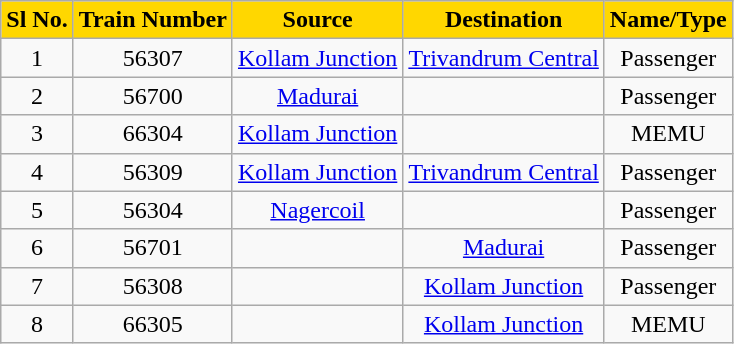<table class="wikitable plainrowheaders unsortable" style="text-align:center">
<tr>
<th scope="col" rowspan="1" style="background:Gold;">Sl No.</th>
<th scope="col" rowspan="1" style="background:Gold;">Train Number</th>
<th scope="col" rowspan="1" style="background:Gold;">Source</th>
<th scope="col" rowspan="1" style="background:Gold;">Destination</th>
<th scope="col" rowspan="1" style="background:Gold;">Name/Type</th>
</tr>
<tr>
<td valign="center">1</td>
<td valign="center">56307</td>
<td valign="center"><a href='#'>Kollam Junction</a></td>
<td valign="center"><a href='#'>Trivandrum Central</a></td>
<td valign="center">Passenger</td>
</tr>
<tr>
<td valign="center">2</td>
<td valign="center">56700</td>
<td valign="center"><a href='#'>Madurai</a></td>
<td valign="center"></td>
<td valign="center">Passenger</td>
</tr>
<tr>
<td valign="center">3</td>
<td valign="center">66304</td>
<td valign="center"><a href='#'>Kollam Junction</a></td>
<td valign="center"></td>
<td valign="center">MEMU</td>
</tr>
<tr>
<td valign="center">4</td>
<td valign="center">56309</td>
<td valign="center"><a href='#'>Kollam Junction</a></td>
<td valign="center"><a href='#'>Trivandrum Central</a></td>
<td valign="center">Passenger</td>
</tr>
<tr>
<td valign="center">5</td>
<td valign="center">56304</td>
<td valign="center"><a href='#'>Nagercoil</a></td>
<td valign="center"></td>
<td valign="center">Passenger</td>
</tr>
<tr>
<td valign="center">6</td>
<td valign="center">56701</td>
<td valign="center"></td>
<td valign="center"><a href='#'>Madurai</a></td>
<td valign="center">Passenger</td>
</tr>
<tr>
<td valign="center">7</td>
<td valign="center">56308</td>
<td valign="center"></td>
<td valign="center"><a href='#'>Kollam Junction</a></td>
<td valign="center">Passenger</td>
</tr>
<tr>
<td valign="center">8</td>
<td valign="center">66305</td>
<td valign="center"></td>
<td valign="center"><a href='#'>Kollam Junction</a></td>
<td valign="center">MEMU</td>
</tr>
</table>
